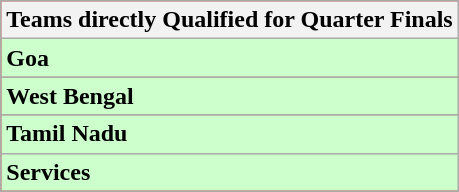<table class="wikitable sortable" style="background:#f76541;">
<tr>
<th>Teams directly Qualified for Quarter Finals</th>
</tr>
<tr style="background:#cfc;">
<td><strong>Goa</strong></td>
</tr>
<tr style="background:#cfc;">
<td><strong>West Bengal</strong></td>
</tr>
<tr style="background:#cfc;">
<td><strong>Tamil Nadu</strong></td>
</tr>
<tr style="background:#cfc;">
<td><strong>Services</strong></td>
</tr>
</table>
